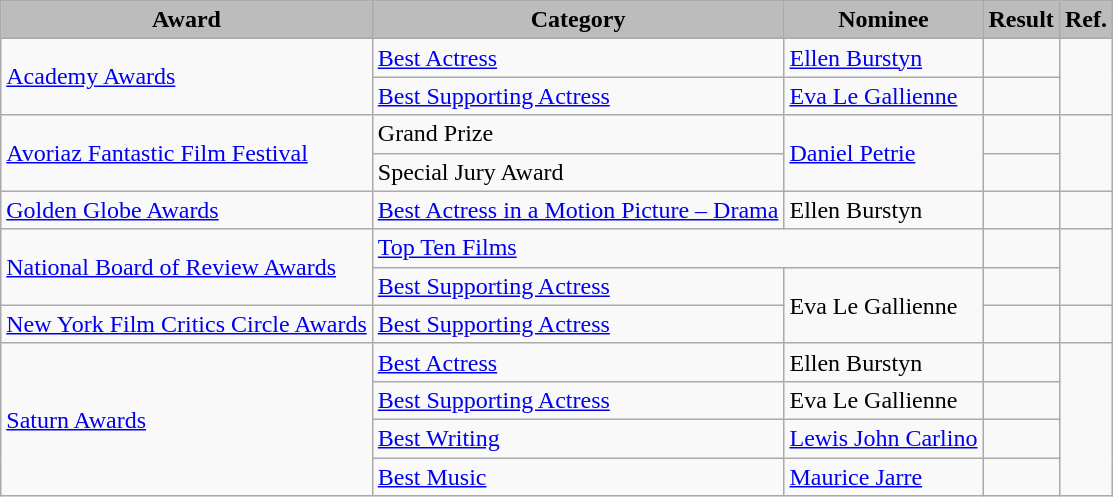<table class="wikitable">
<tr>
<th style="background:#bcbcbc;">Award</th>
<th style="background:#bcbcbc;">Category</th>
<th style="background:#bcbcbc;">Nominee</th>
<th style="background:#bcbcbc;">Result</th>
<th style="background:#bcbcbc;">Ref.</th>
</tr>
<tr>
<td rowspan="2"><a href='#'>Academy Awards</a></td>
<td><a href='#'>Best Actress</a></td>
<td><a href='#'>Ellen Burstyn</a></td>
<td></td>
<td rowspan="2" align="center"></td>
</tr>
<tr>
<td><a href='#'>Best Supporting Actress</a></td>
<td><a href='#'>Eva Le Gallienne</a></td>
<td></td>
</tr>
<tr>
<td rowspan="2"><a href='#'>Avoriaz Fantastic Film Festival</a></td>
<td>Grand Prize</td>
<td rowspan="2"><a href='#'>Daniel Petrie</a></td>
<td></td>
<td align="center" rowspan="2"></td>
</tr>
<tr>
<td>Special Jury Award</td>
<td></td>
</tr>
<tr>
<td><a href='#'>Golden Globe Awards</a></td>
<td><a href='#'>Best Actress in a Motion Picture – Drama</a></td>
<td>Ellen Burstyn</td>
<td></td>
<td align="center"></td>
</tr>
<tr>
<td rowspan="2"><a href='#'>National Board of Review Awards</a></td>
<td colspan="2"><a href='#'>Top Ten Films</a></td>
<td></td>
<td rowspan="2" align="center"></td>
</tr>
<tr>
<td><a href='#'>Best Supporting Actress</a></td>
<td rowspan="2">Eva Le Gallienne</td>
<td></td>
</tr>
<tr>
<td><a href='#'>New York Film Critics Circle Awards</a></td>
<td><a href='#'>Best Supporting Actress</a></td>
<td></td>
<td align="center"></td>
</tr>
<tr>
<td rowspan="4"><a href='#'>Saturn Awards</a></td>
<td><a href='#'>Best Actress</a></td>
<td>Ellen Burstyn</td>
<td></td>
<td rowspan="4" align="center"></td>
</tr>
<tr>
<td><a href='#'>Best Supporting Actress</a></td>
<td>Eva Le Gallienne</td>
<td></td>
</tr>
<tr>
<td><a href='#'>Best Writing</a></td>
<td><a href='#'>Lewis John Carlino</a></td>
<td></td>
</tr>
<tr>
<td><a href='#'>Best Music</a></td>
<td><a href='#'>Maurice Jarre</a></td>
<td></td>
</tr>
</table>
